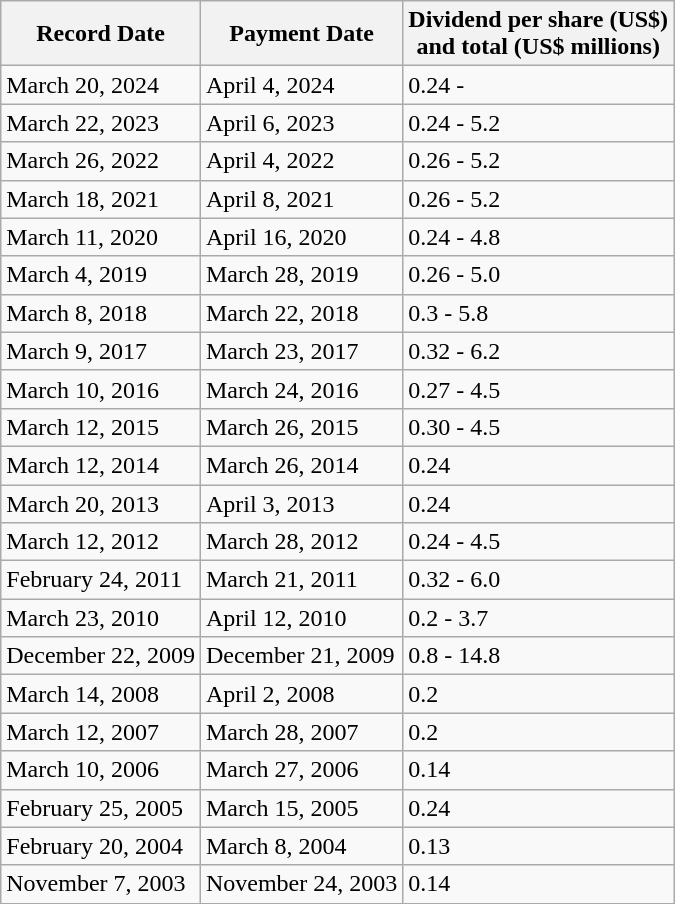<table class="wikitable">
<tr>
<th>Record Date</th>
<th>Payment Date</th>
<th>Dividend per share (US$)<br> and total (US$ millions)</th>
</tr>
<tr>
<td>March 20, 2024</td>
<td>April 4, 2024</td>
<td>0.24 -</td>
</tr>
<tr>
<td>March 22, 2023</td>
<td>April 6, 2023</td>
<td>0.24 - 5.2</td>
</tr>
<tr>
<td>March 26, 2022</td>
<td>April 4, 2022</td>
<td>0.26 - 5.2</td>
</tr>
<tr>
<td>March 18, 2021</td>
<td>April 8, 2021</td>
<td>0.26 - 5.2</td>
</tr>
<tr>
<td>March 11, 2020</td>
<td>April 16, 2020</td>
<td>0.24 - 4.8</td>
</tr>
<tr>
<td>March 4, 2019</td>
<td>March 28, 2019</td>
<td>0.26 - 5.0</td>
</tr>
<tr>
<td>March 8, 2018</td>
<td>March 22, 2018</td>
<td>0.3 - 5.8</td>
</tr>
<tr>
<td>March 9, 2017</td>
<td>March 23, 2017</td>
<td>0.32 - 6.2</td>
</tr>
<tr>
<td>March 10, 2016</td>
<td>March 24, 2016</td>
<td>0.27 - 4.5</td>
</tr>
<tr>
<td>March 12, 2015</td>
<td>March 26, 2015</td>
<td>0.30 - 4.5</td>
</tr>
<tr>
<td>March 12, 2014</td>
<td>March 26, 2014</td>
<td>0.24</td>
</tr>
<tr>
<td>March 20, 2013</td>
<td>April 3, 2013</td>
<td>0.24</td>
</tr>
<tr>
<td>March 12, 2012</td>
<td>March 28, 2012</td>
<td>0.24 - 4.5</td>
</tr>
<tr>
<td>February 24, 2011</td>
<td>March 21, 2011</td>
<td>0.32 - 6.0</td>
</tr>
<tr>
<td>March 23, 2010</td>
<td>April 12, 2010</td>
<td>0.2 - 3.7</td>
</tr>
<tr>
<td>December 22, 2009</td>
<td>December 21, 2009</td>
<td>0.8 - 14.8</td>
</tr>
<tr>
<td>March 14, 2008</td>
<td>April 2, 2008</td>
<td>0.2</td>
</tr>
<tr>
<td>March 12, 2007</td>
<td>March 28, 2007</td>
<td>0.2</td>
</tr>
<tr>
<td>March 10, 2006</td>
<td>March 27, 2006</td>
<td>0.14</td>
</tr>
<tr>
<td>February 25, 2005</td>
<td>March 15, 2005</td>
<td>0.24</td>
</tr>
<tr>
<td>February 20, 2004</td>
<td>March 8, 2004</td>
<td>0.13</td>
</tr>
<tr>
<td>November 7, 2003</td>
<td>November 24, 2003</td>
<td>0.14</td>
</tr>
</table>
